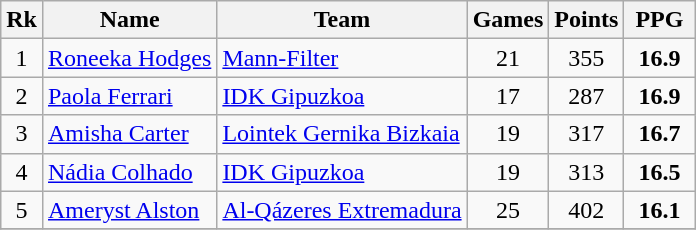<table class="wikitable" style="text-align: center;">
<tr>
<th>Rk</th>
<th>Name</th>
<th>Team</th>
<th>Games</th>
<th>Points</th>
<th width=40>PPG</th>
</tr>
<tr>
<td>1</td>
<td align="left"> <a href='#'>Roneeka Hodges</a></td>
<td align="left"><a href='#'>Mann-Filter</a></td>
<td>21</td>
<td>355</td>
<td><strong>16.9</strong></td>
</tr>
<tr>
<td>2</td>
<td align="left"> <a href='#'>Paola Ferrari</a></td>
<td align="left"><a href='#'>IDK Gipuzkoa</a></td>
<td>17</td>
<td>287</td>
<td><strong>16.9</strong></td>
</tr>
<tr>
<td>3</td>
<td align="left"> <a href='#'>Amisha Carter</a></td>
<td align="left"><a href='#'>Lointek Gernika Bizkaia</a></td>
<td>19</td>
<td>317</td>
<td><strong>16.7</strong></td>
</tr>
<tr>
<td>4</td>
<td align="left"> <a href='#'>Nádia Colhado</a></td>
<td align="left"><a href='#'>IDK Gipuzkoa</a></td>
<td>19</td>
<td>313</td>
<td><strong>16.5</strong></td>
</tr>
<tr>
<td>5</td>
<td align="left"> <a href='#'>Ameryst Alston</a></td>
<td align="left"><a href='#'>Al-Qázeres Extremadura</a></td>
<td>25</td>
<td>402</td>
<td><strong>16.1</strong></td>
</tr>
<tr>
</tr>
</table>
